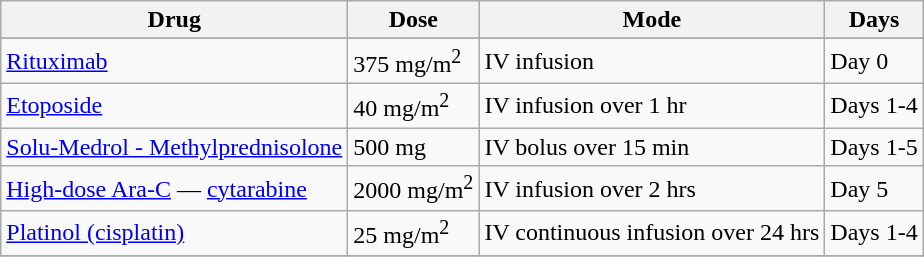<table class="wikitable">
<tr>
<th>Drug</th>
<th>Dose</th>
<th>Mode</th>
<th>Days</th>
</tr>
<tr>
</tr>
<tr>
<td><a href='#'>Rituximab</a></td>
<td>375 mg/m<sup>2</sup></td>
<td>IV infusion</td>
<td>Day 0</td>
</tr>
<tr>
<td><a href='#'>Etoposide</a></td>
<td>40 mg/m<sup>2</sup></td>
<td>IV infusion over 1 hr</td>
<td>Days 1-4</td>
</tr>
<tr>
<td><a href='#'>Solu-Medrol - Methylprednisolone</a></td>
<td>500 mg</td>
<td>IV bolus over 15 min</td>
<td>Days 1-5</td>
</tr>
<tr>
<td><a href='#'>High-dose Ara-C</a> — <a href='#'>cytarabine</a></td>
<td>2000 mg/m<sup>2</sup></td>
<td>IV infusion over 2 hrs</td>
<td>Day 5</td>
</tr>
<tr>
<td><a href='#'>Platinol (cisplatin)</a></td>
<td>25 mg/m<sup>2</sup></td>
<td>IV continuous infusion over 24 hrs</td>
<td>Days 1-4</td>
</tr>
<tr>
</tr>
</table>
